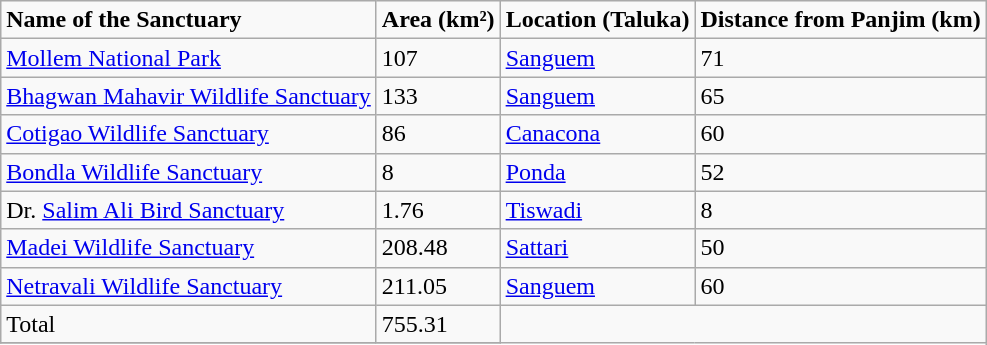<table class="wikitable" |>
<tr>
<td><strong>Name of the Sanctuary</strong></td>
<td><strong>Area (km²)</strong></td>
<td><strong>Location (Taluka)</strong></td>
<td><strong>Distance from Panjim (km)</strong></td>
</tr>
<tr>
<td><a href='#'>Mollem National Park</a></td>
<td>107</td>
<td><a href='#'>Sanguem</a></td>
<td>71</td>
</tr>
<tr>
<td><a href='#'>Bhagwan Mahavir Wildlife Sanctuary</a></td>
<td>133</td>
<td><a href='#'>Sanguem</a></td>
<td>65</td>
</tr>
<tr>
<td><a href='#'>Cotigao Wildlife Sanctuary</a></td>
<td>86</td>
<td><a href='#'>Canacona</a></td>
<td>60</td>
</tr>
<tr>
<td><a href='#'>Bondla Wildlife Sanctuary</a></td>
<td>8</td>
<td><a href='#'>Ponda</a></td>
<td>52</td>
</tr>
<tr>
<td>Dr. <a href='#'>Salim Ali Bird Sanctuary</a></td>
<td>1.76</td>
<td><a href='#'>Tiswadi</a></td>
<td>8</td>
</tr>
<tr>
<td><a href='#'>Madei Wildlife Sanctuary</a></td>
<td>208.48</td>
<td><a href='#'>Sattari</a></td>
<td>50</td>
</tr>
<tr>
<td><a href='#'>Netravali Wildlife Sanctuary</a></td>
<td>211.05</td>
<td><a href='#'>Sanguem</a></td>
<td>60</td>
</tr>
<tr>
<td>Total</td>
<td>755.31</td>
</tr>
<tr>
</tr>
</table>
